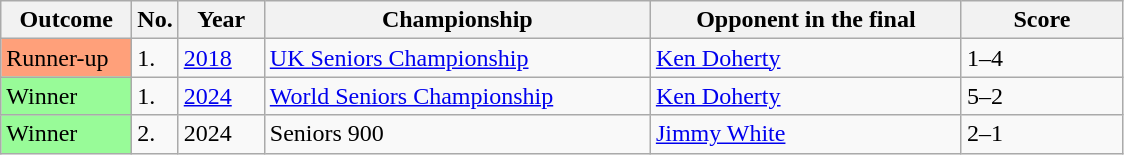<table class="wikitable sortable">
<tr>
<th style="width:80px;">Outcome</th>
<th style="width:20px;">No.</th>
<th style="width:50px;">Year</th>
<th style="width:250px;">Championship</th>
<th style="width:200px;">Opponent in the final</th>
<th style="width:100px;">Score</th>
</tr>
<tr>
<td style="background:#ffa07a;">Runner-up</td>
<td>1.</td>
<td><a href='#'>2018</a></td>
<td><a href='#'>UK Seniors Championship</a></td>
<td> <a href='#'>Ken Doherty</a></td>
<td>1–4</td>
</tr>
<tr>
<td style="background:#98FB98">Winner</td>
<td>1.</td>
<td><a href='#'>2024</a></td>
<td><a href='#'>World Seniors Championship</a></td>
<td> <a href='#'>Ken Doherty</a></td>
<td>5–2</td>
</tr>
<tr>
<td style="background:#98FB98">Winner</td>
<td>2.</td>
<td>2024</td>
<td>Seniors 900</td>
<td> <a href='#'>Jimmy White</a></td>
<td>2–1 </td>
</tr>
</table>
